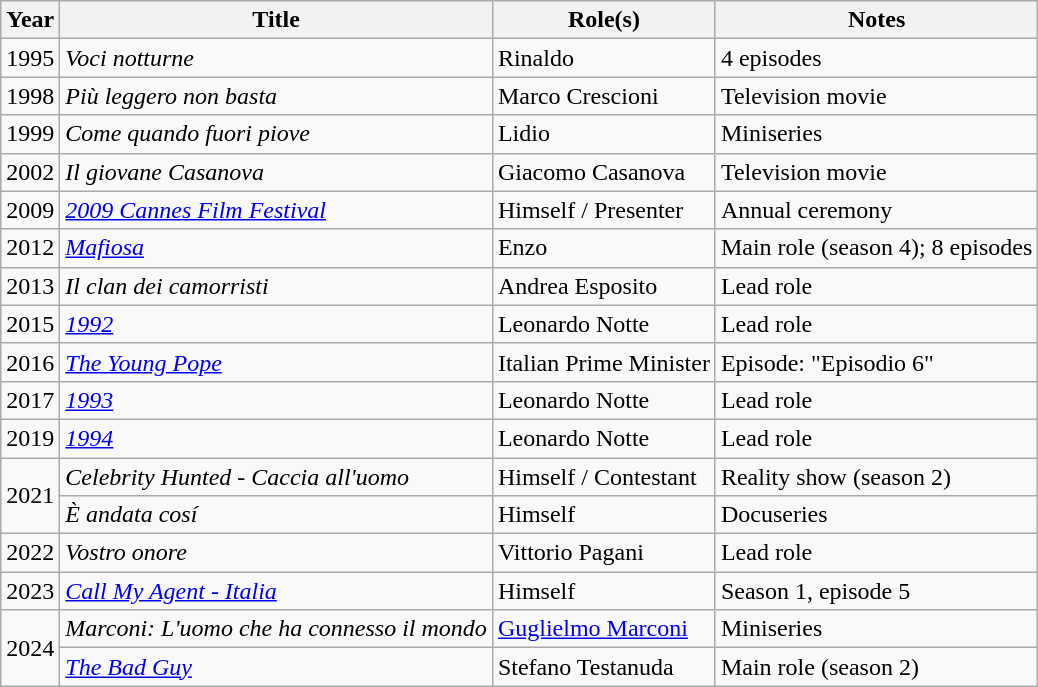<table class="wikitable plainrowheaders sortable">
<tr>
<th scope="col">Year</th>
<th scope="col">Title</th>
<th scope="col">Role(s)</th>
<th scope="col" class="unsortable">Notes</th>
</tr>
<tr>
<td>1995</td>
<td><em>Voci notturne</em></td>
<td>Rinaldo</td>
<td>4 episodes</td>
</tr>
<tr>
<td>1998</td>
<td><em>Più leggero non basta</em></td>
<td>Marco Crescioni</td>
<td>Television movie</td>
</tr>
<tr>
<td>1999</td>
<td><em>Come quando fuori piove</em></td>
<td>Lidio</td>
<td>Miniseries</td>
</tr>
<tr>
<td>2002</td>
<td><em>Il giovane Casanova</em></td>
<td>Giacomo Casanova</td>
<td>Television movie</td>
</tr>
<tr>
<td>2009</td>
<td><em><a href='#'>2009 Cannes Film Festival</a></em></td>
<td>Himself / Presenter</td>
<td>Annual ceremony</td>
</tr>
<tr>
<td>2012</td>
<td><em><a href='#'>Mafiosa</a></em></td>
<td>Enzo</td>
<td>Main role (season 4); 8 episodes</td>
</tr>
<tr>
<td>2013</td>
<td><em>Il clan dei camorristi</em></td>
<td>Andrea Esposito</td>
<td>Lead role</td>
</tr>
<tr>
<td>2015</td>
<td><em><a href='#'>1992</a></em></td>
<td>Leonardo Notte</td>
<td>Lead role</td>
</tr>
<tr>
<td>2016</td>
<td><em><a href='#'>The Young Pope</a></em></td>
<td>Italian Prime Minister</td>
<td>Episode: "Episodio 6"</td>
</tr>
<tr>
<td>2017</td>
<td><em><a href='#'>1993</a></em></td>
<td>Leonardo Notte</td>
<td>Lead role</td>
</tr>
<tr>
<td>2019</td>
<td><em><a href='#'>1994</a></em></td>
<td>Leonardo Notte</td>
<td>Lead role</td>
</tr>
<tr>
<td rowspan="2">2021</td>
<td><em>Celebrity Hunted - Caccia all'uomo</em></td>
<td>Himself / Contestant</td>
<td>Reality show (season 2)</td>
</tr>
<tr>
<td><em>È andata cosí</em></td>
<td>Himself</td>
<td>Docuseries</td>
</tr>
<tr>
<td>2022</td>
<td><em>Vostro onore</em></td>
<td>Vittorio Pagani</td>
<td>Lead role</td>
</tr>
<tr>
<td>2023</td>
<td><em><a href='#'>Call My Agent - Italia</a></em></td>
<td>Himself</td>
<td>Season 1, episode 5</td>
</tr>
<tr>
<td rowspan="2">2024</td>
<td><em>Marconi: L'uomo che ha connesso il mondo</em></td>
<td><a href='#'>Guglielmo Marconi</a></td>
<td>Miniseries</td>
</tr>
<tr>
<td><em><a href='#'>The Bad Guy</a></em></td>
<td>Stefano Testanuda</td>
<td>Main role (season 2)</td>
</tr>
</table>
